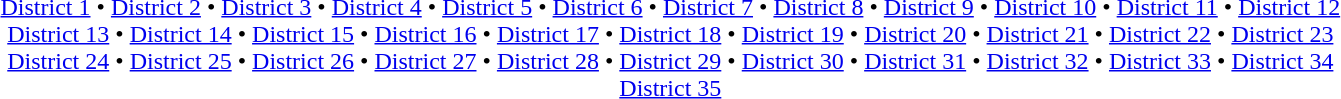<table id="toc" class="toc" summary="Contents">
<tr>
<td align=center><br><a href='#'>District 1</a> • <a href='#'>District 2</a> • <a href='#'>District 3</a> • <a href='#'>District 4</a> • <a href='#'>District 5</a> • <a href='#'>District 6</a> • <a href='#'>District 7</a> • <a href='#'>District 8</a> • <a href='#'>District 9</a> • <a href='#'>District 10</a> • <a href='#'>District 11</a> • <a href='#'>District 12</a><br><a href='#'>District 13</a> • <a href='#'>District 14</a> • <a href='#'>District 15</a> • <a href='#'>District 16</a> • <a href='#'>District 17</a> • <a href='#'>District 18</a> • <a href='#'>District 19</a> • <a href='#'>District 20</a> • <a href='#'>District 21</a> • <a href='#'>District 22</a> • <a href='#'>District 23</a><br><a href='#'>District 24</a> • <a href='#'>District 25</a> • <a href='#'>District 26</a> • <a href='#'>District 27</a> • <a href='#'>District 28</a> • <a href='#'>District 29</a> • <a href='#'>District 30</a> • <a href='#'>District 31</a> • <a href='#'>District 32</a> • <a href='#'>District 33</a> • <a href='#'>District 34</a><br><a href='#'>District 35</a> </td>
</tr>
</table>
